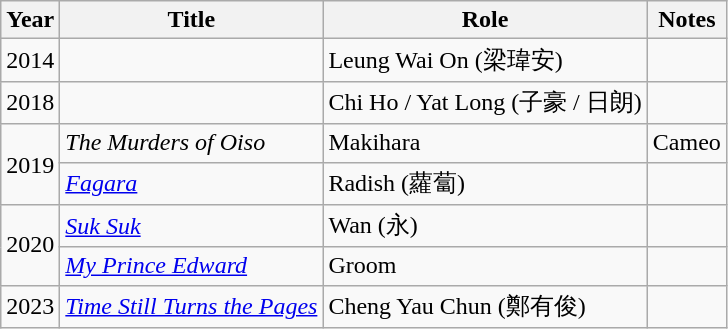<table class="wikitable">
<tr>
<th>Year</th>
<th>Title</th>
<th>Role</th>
<th>Notes</th>
</tr>
<tr>
<td>2014</td>
<td><em></em></td>
<td>Leung Wai On (梁瑋安)</td>
<td></td>
</tr>
<tr>
<td>2018</td>
<td><em></em></td>
<td>Chi Ho / Yat Long (子豪 / 日朗)</td>
<td></td>
</tr>
<tr>
<td rowspan="2">2019</td>
<td><em>The Murders of Oiso</em></td>
<td>Makihara</td>
<td>Cameo</td>
</tr>
<tr>
<td><em><a href='#'>Fagara</a></em></td>
<td>Radish (蘿蔔)</td>
<td></td>
</tr>
<tr>
<td rowspan="2">2020</td>
<td><em><a href='#'>Suk Suk</a></em></td>
<td>Wan (永)</td>
<td></td>
</tr>
<tr>
<td><em><a href='#'>My Prince Edward</a></em></td>
<td>Groom</td>
<td></td>
</tr>
<tr>
<td>2023</td>
<td><em><a href='#'>Time Still Turns the Pages</a></em></td>
<td>Cheng Yau Chun (鄭有俊)</td>
<td></td>
</tr>
</table>
